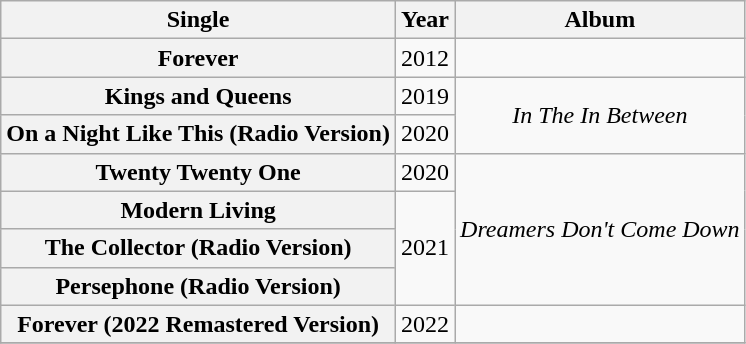<table class="wikitable plainrowheaders" style="text-align:center;">
<tr>
<th scope="colw">Single</th>
<th scope="col">Year</th>
<th scope="col">Album</th>
</tr>
<tr>
<th scope="row">Forever</th>
<td>2012</td>
<td></td>
</tr>
<tr>
<th scope="row">Kings and Queens</th>
<td>2019</td>
<td rowspan="2"><em>In The In Between</em></td>
</tr>
<tr>
<th scope="row">On a Night Like This (Radio Version)</th>
<td>2020</td>
</tr>
<tr>
<th scope="row">Twenty Twenty One</th>
<td>2020</td>
<td rowspan="4"><em>Dreamers Don't Come Down</em></td>
</tr>
<tr>
<th scope="row">Modern Living</th>
<td rowspan="3">2021</td>
</tr>
<tr>
<th scope="row">The Collector (Radio Version)</th>
</tr>
<tr>
<th scope="row">Persephone (Radio Version)</th>
</tr>
<tr>
<th scope="row">Forever (2022 Remastered Version)</th>
<td>2022</td>
<td></td>
</tr>
<tr>
</tr>
</table>
